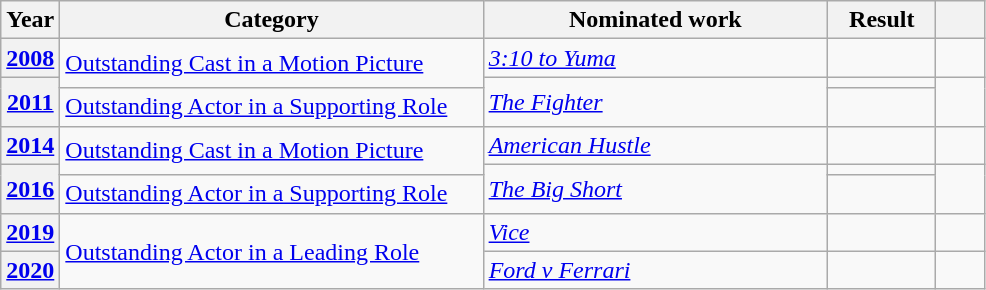<table class="wikitable sortable">
<tr>
<th style="width:6%;" scope="col">Year</th>
<th style="width:43%;" scope="col">Category</th>
<th style="width:35%;" scope="col">Nominated work</th>
<th style="width:11%;" scope="col">Result</th>
<th style="width:5%;" scope="col" class="unsortable"></th>
</tr>
<tr>
<th scope="row" style="text-align:center;"><a href='#'>2008</a></th>
<td rowspan="2"><a href='#'>Outstanding Cast in a Motion Picture</a></td>
<td><em><a href='#'>3:10 to Yuma</a></em></td>
<td></td>
<td style="text-align:center;"></td>
</tr>
<tr>
<th scope="row" style="text-align:center;" rowspan="2"><a href='#'>2011</a></th>
<td rowspan="2"><em><a href='#'>The Fighter</a></em></td>
<td></td>
<td style="text-align:center;" rowspan="2"></td>
</tr>
<tr>
<td><a href='#'>Outstanding Actor in a Supporting Role</a></td>
<td></td>
</tr>
<tr>
<th scope="row" style="text-align:center;"><a href='#'>2014</a></th>
<td rowspan="2"><a href='#'>Outstanding Cast in a Motion Picture</a></td>
<td><em><a href='#'>American Hustle</a></em></td>
<td></td>
<td style="text-align:center;"></td>
</tr>
<tr>
<th scope="row" style="text-align:center;" rowspan="2"><a href='#'>2016</a></th>
<td rowspan="2"><em><a href='#'>The Big Short</a></em></td>
<td></td>
<td style="text-align:center;" rowspan="2"></td>
</tr>
<tr>
<td><a href='#'>Outstanding Actor in a Supporting Role</a></td>
<td></td>
</tr>
<tr>
<th scope="row" style="text-align:center;"><a href='#'>2019</a></th>
<td rowspan="2"><a href='#'>Outstanding Actor in a Leading Role</a></td>
<td><em><a href='#'>Vice</a></em></td>
<td></td>
<td style="text-align:center;"></td>
</tr>
<tr>
<th scope="row" style="text-align:center;"><a href='#'>2020</a></th>
<td><em><a href='#'>Ford v Ferrari</a></em></td>
<td></td>
<td style="text-align:center;"></td>
</tr>
</table>
